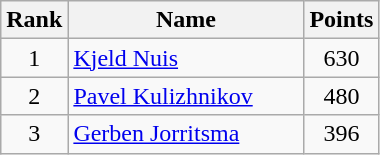<table class="wikitable" border="1">
<tr>
<th width=30>Rank</th>
<th width=150>Name</th>
<th width=25>Points</th>
</tr>
<tr align="center">
<td>1</td>
<td align="left"> <a href='#'>Kjeld Nuis</a></td>
<td>630</td>
</tr>
<tr align="center">
<td>2</td>
<td align="left"> <a href='#'>Pavel Kulizhnikov</a></td>
<td>480</td>
</tr>
<tr align="center">
<td>3</td>
<td align="left"> <a href='#'>Gerben Jorritsma</a></td>
<td>396</td>
</tr>
</table>
